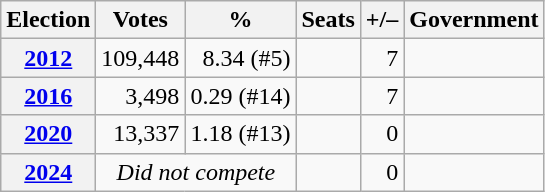<table class=wikitable style="text-align: right;">
<tr>
<th>Election</th>
<th>Votes</th>
<th>%</th>
<th>Seats</th>
<th>+/–</th>
<th>Government</th>
</tr>
<tr>
<th><a href='#'>2012</a></th>
<td>109,448</td>
<td>8.34 (#5)</td>
<td></td>
<td> 7</td>
<td></td>
</tr>
<tr>
<th><a href='#'>2016</a></th>
<td>3,498</td>
<td>0.29 (#14)</td>
<td></td>
<td> 7</td>
<td></td>
</tr>
<tr>
<th><a href='#'>2020</a></th>
<td>13,337</td>
<td>1.18 (#13)</td>
<td></td>
<td> 0</td>
<td></td>
</tr>
<tr>
<th><a href='#'>2024</a></th>
<td colspan=2 style="text-align:center"><em>Did not compete</em></td>
<td></td>
<td> 0</td>
<td></td>
</tr>
</table>
